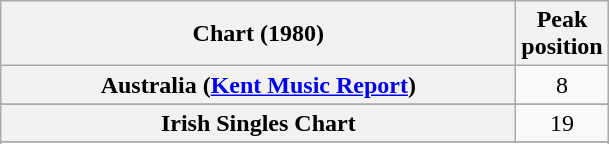<table class="wikitable plainrowheaders sortable" style="text-align:center">
<tr>
<th scope="col" style="width:21em">Chart (1980)</th>
<th scope="col">Peak<br>position</th>
</tr>
<tr>
<th scope="row">Australia (<a href='#'>Kent Music Report</a>)</th>
<td>8</td>
</tr>
<tr>
</tr>
<tr>
<th scope="row">Irish Singles Chart</th>
<td>19</td>
</tr>
<tr>
</tr>
<tr>
</tr>
<tr>
</tr>
</table>
